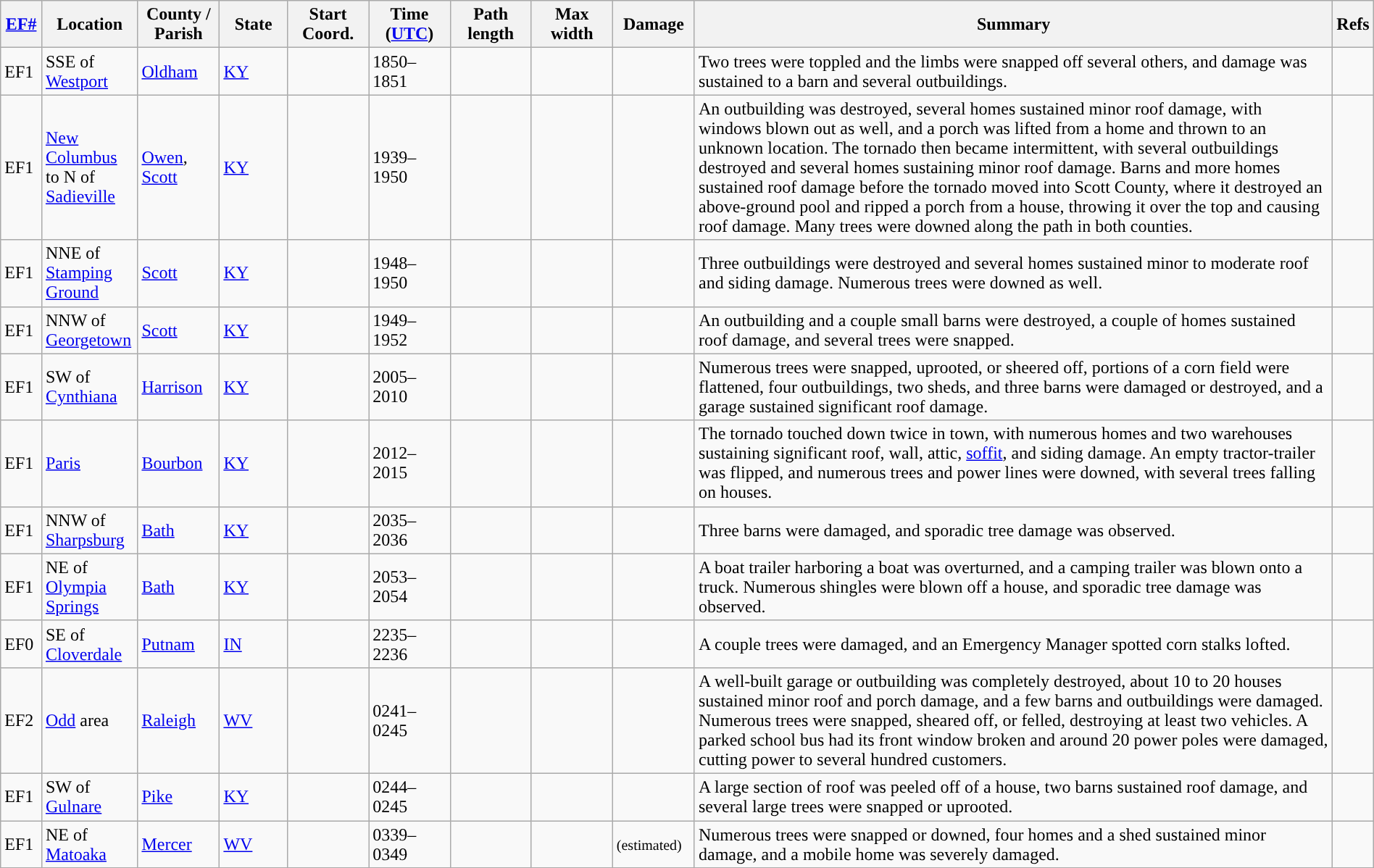<table class="wikitable sortable" style="width:100%;">
<tr>
<th scope="col" width="3%" align="center"><a href='#'>EF#</a></th>
<th scope="col" width="7%" align="center" class="unsortable">Location</th>
<th scope="col" width="6%" align="center" class="unsortable">County / Parish</th>
<th scope="col" width="5%" align="center">State</th>
<th scope="col" width="6%" align="center">Start Coord.</th>
<th scope="col" width="6%" align="center">Time (<a href='#'>UTC</a>)</th>
<th scope="col" width="6%" align="center">Path length</th>
<th scope="col" width="6%" align="center">Max width</th>
<th scope="col" width="6%" align="center">Damage</th>
<th scope="col" width="48%" class="unsortable" align="center">Summary</th>
<th scope="col" width="48%" class="unsortable" align="center">Refs</th>
</tr>
<tr>
<td>EF1</td>
<td>SSE of <a href='#'>Westport</a></td>
<td><a href='#'>Oldham</a></td>
<td><a href='#'>KY</a></td>
<td></td>
<td>1850–1851</td>
<td></td>
<td></td>
<td></td>
<td>Two trees were toppled and the limbs were snapped off several others, and damage was sustained to a barn and several outbuildings.</td>
<td></td>
</tr>
<tr>
<td>EF1</td>
<td><a href='#'>New Columbus</a> to N of <a href='#'>Sadieville</a></td>
<td><a href='#'>Owen</a>, <a href='#'>Scott</a></td>
<td><a href='#'>KY</a></td>
<td></td>
<td>1939–1950</td>
<td></td>
<td></td>
<td></td>
<td>An outbuilding was destroyed, several homes sustained minor roof damage, with windows blown out as well, and a porch was lifted from a home and thrown to an unknown location. The tornado then became intermittent, with several outbuildings destroyed and several homes sustaining minor roof damage. Barns and more homes sustained roof damage before the tornado moved into Scott County, where it destroyed an above-ground pool and ripped a porch from a house, throwing it over the top and causing roof damage. Many trees were downed along the path in both counties.</td>
<td></td>
</tr>
<tr>
<td>EF1</td>
<td>NNE of <a href='#'>Stamping Ground</a></td>
<td><a href='#'>Scott</a></td>
<td><a href='#'>KY</a></td>
<td></td>
<td>1948–1950</td>
<td></td>
<td></td>
<td></td>
<td>Three outbuildings were destroyed and several homes sustained minor to moderate roof and siding damage. Numerous trees were downed as well.</td>
<td></td>
</tr>
<tr>
<td>EF1</td>
<td>NNW of <a href='#'>Georgetown</a></td>
<td><a href='#'>Scott</a></td>
<td><a href='#'>KY</a></td>
<td></td>
<td>1949–1952</td>
<td></td>
<td></td>
<td></td>
<td>An outbuilding and a couple small barns were destroyed, a couple of homes sustained roof damage, and several trees were snapped.</td>
<td></td>
</tr>
<tr>
<td>EF1</td>
<td>SW of <a href='#'>Cynthiana</a></td>
<td><a href='#'>Harrison</a></td>
<td><a href='#'>KY</a></td>
<td></td>
<td>2005–2010</td>
<td></td>
<td></td>
<td></td>
<td>Numerous trees were snapped, uprooted, or sheered off, portions of a corn field were flattened, four outbuildings, two sheds, and three barns were damaged or destroyed, and a garage sustained significant roof damage.</td>
<td></td>
</tr>
<tr>
<td>EF1</td>
<td><a href='#'>Paris</a></td>
<td><a href='#'>Bourbon</a></td>
<td><a href='#'>KY</a></td>
<td></td>
<td>2012–2015</td>
<td></td>
<td></td>
<td></td>
<td>The tornado touched down twice in town, with numerous homes and two warehouses sustaining significant roof, wall, attic, <a href='#'>soffit</a>, and siding damage. An empty tractor-trailer was flipped, and numerous trees and power lines were downed, with several trees falling on houses.</td>
<td></td>
</tr>
<tr>
<td>EF1</td>
<td>NNW of <a href='#'>Sharpsburg</a></td>
<td><a href='#'>Bath</a></td>
<td><a href='#'>KY</a></td>
<td></td>
<td>2035–2036</td>
<td></td>
<td></td>
<td></td>
<td>Three barns were damaged, and sporadic tree damage was observed.</td>
<td></td>
</tr>
<tr>
<td>EF1</td>
<td>NE of <a href='#'>Olympia Springs</a></td>
<td><a href='#'>Bath</a></td>
<td><a href='#'>KY</a></td>
<td></td>
<td>2053–2054</td>
<td></td>
<td></td>
<td></td>
<td>A boat trailer harboring a boat was overturned, and a camping trailer was blown onto a truck. Numerous shingles were blown off a house, and sporadic tree damage was observed.</td>
<td></td>
</tr>
<tr>
<td>EF0</td>
<td>SE of <a href='#'>Cloverdale</a></td>
<td><a href='#'>Putnam</a></td>
<td><a href='#'>IN</a></td>
<td></td>
<td>2235–2236</td>
<td></td>
<td></td>
<td></td>
<td>A couple trees were damaged, and an Emergency Manager spotted corn stalks lofted.</td>
<td></td>
</tr>
<tr>
<td>EF2</td>
<td><a href='#'>Odd</a> area</td>
<td><a href='#'>Raleigh</a></td>
<td><a href='#'>WV</a></td>
<td></td>
<td>0241–0245</td>
<td></td>
<td></td>
<td></td>
<td>A well-built garage or outbuilding was completely destroyed, about 10 to 20 houses sustained minor roof and porch damage, and a few barns and outbuildings were damaged. Numerous trees were snapped, sheared off, or felled, destroying at least two vehicles. A parked school bus had its front window broken and around 20 power poles were damaged, cutting power to several hundred customers.</td>
<td></td>
</tr>
<tr>
<td>EF1</td>
<td>SW of <a href='#'>Gulnare</a></td>
<td><a href='#'>Pike</a></td>
<td><a href='#'>KY</a></td>
<td></td>
<td>0244–0245</td>
<td></td>
<td></td>
<td></td>
<td>A large section of roof was peeled off of a house, two barns sustained roof damage, and several large trees were snapped or uprooted.</td>
<td></td>
</tr>
<tr>
<td>EF1</td>
<td>NE of <a href='#'>Matoaka</a></td>
<td><a href='#'>Mercer</a></td>
<td><a href='#'>WV</a></td>
<td></td>
<td>0339–0349</td>
<td></td>
<td></td>
<td> <small>(estimated)</small></td>
<td>Numerous trees were snapped or downed, four homes and a shed sustained minor damage, and a mobile home was severely damaged.</td>
<td></td>
</tr>
<tr>
</tr>
</table>
